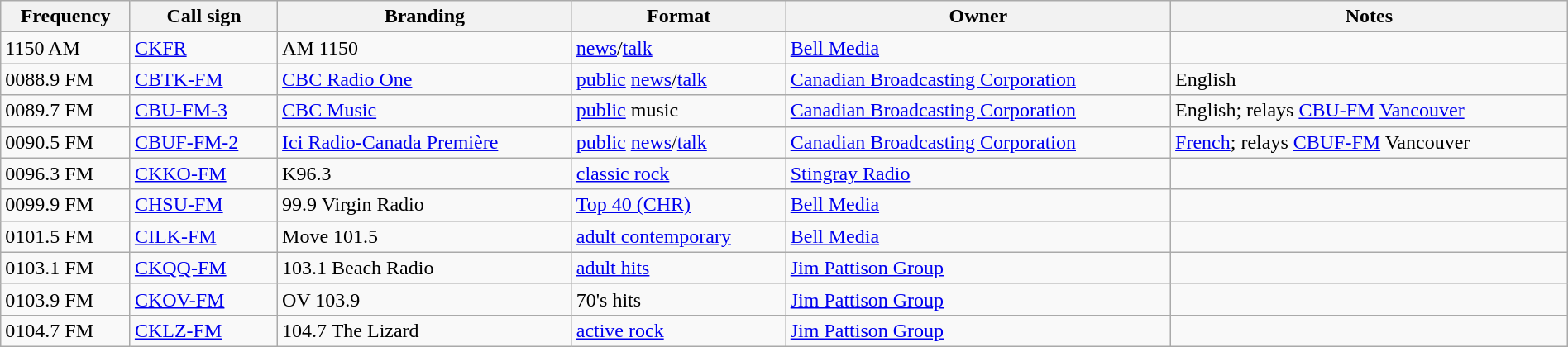<table class="wikitable sortable"  width="100%">
<tr>
<th>Frequency</th>
<th>Call sign</th>
<th>Branding</th>
<th>Format</th>
<th>Owner</th>
<th>Notes</th>
</tr>
<tr>
<td>1150 AM</td>
<td><a href='#'>CKFR</a></td>
<td>AM 1150</td>
<td><a href='#'>news</a>/<a href='#'>talk</a></td>
<td><a href='#'>Bell Media</a></td>
<td></td>
</tr>
<tr>
<td><span>00</span>88.9 FM</td>
<td><a href='#'>CBTK-FM</a></td>
<td><a href='#'>CBC Radio One</a></td>
<td><a href='#'>public</a> <a href='#'>news</a>/<a href='#'>talk</a></td>
<td><a href='#'>Canadian Broadcasting Corporation</a></td>
<td>English</td>
</tr>
<tr>
<td><span>00</span>89.7 FM</td>
<td><a href='#'>CBU-FM-3</a></td>
<td><a href='#'>CBC Music</a></td>
<td><a href='#'>public</a> music</td>
<td><a href='#'>Canadian Broadcasting Corporation</a></td>
<td>English; relays <a href='#'>CBU-FM</a> <a href='#'>Vancouver</a></td>
</tr>
<tr>
<td><span>00</span>90.5 FM</td>
<td><a href='#'>CBUF-FM-2</a></td>
<td><a href='#'>Ici Radio-Canada Première</a></td>
<td><a href='#'>public</a> <a href='#'>news</a>/<a href='#'>talk</a></td>
<td><a href='#'>Canadian Broadcasting Corporation</a></td>
<td><a href='#'>French</a>; relays <a href='#'>CBUF-FM</a> Vancouver</td>
</tr>
<tr>
<td><span>00</span>96.3 FM</td>
<td><a href='#'>CKKO-FM</a></td>
<td>K96.3</td>
<td><a href='#'>classic rock</a></td>
<td><a href='#'>Stingray Radio</a></td>
<td></td>
</tr>
<tr>
<td><span>00</span>99.9 FM</td>
<td><a href='#'>CHSU-FM</a></td>
<td>99.9 Virgin Radio</td>
<td><a href='#'>Top 40 (CHR)</a></td>
<td><a href='#'>Bell Media</a></td>
<td></td>
</tr>
<tr>
<td><span>0</span>101.5 FM</td>
<td><a href='#'>CILK-FM</a></td>
<td>Move 101.5</td>
<td><a href='#'>adult contemporary</a></td>
<td><a href='#'>Bell Media</a></td>
<td></td>
</tr>
<tr>
<td><span>0</span>103.1 FM</td>
<td><a href='#'>CKQQ-FM</a></td>
<td>103.1 Beach Radio</td>
<td><a href='#'>adult hits</a></td>
<td><a href='#'>Jim Pattison Group</a></td>
<td></td>
</tr>
<tr>
<td><span>0</span>103.9 FM</td>
<td><a href='#'>CKOV-FM</a></td>
<td>OV 103.9</td>
<td>70's hits</td>
<td><a href='#'>Jim Pattison Group</a></td>
<td></td>
</tr>
<tr>
<td><span>0</span>104.7 FM</td>
<td><a href='#'>CKLZ-FM</a></td>
<td>104.7 The Lizard</td>
<td><a href='#'>active rock</a></td>
<td><a href='#'>Jim Pattison Group</a></td>
<td></td>
</tr>
</table>
